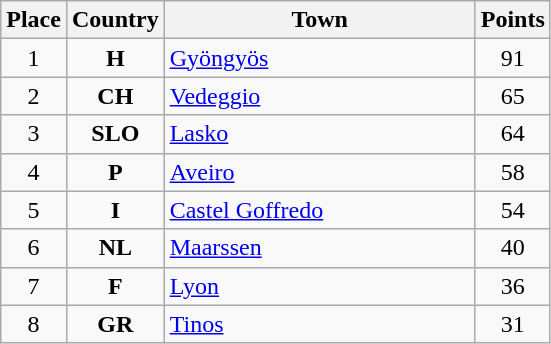<table class="wikitable" style="text-align;">
<tr>
<th width="25">Place</th>
<th width="25">Country</th>
<th width="200">Town</th>
<th width="25">Points</th>
</tr>
<tr>
<td align="center">1</td>
<td align="center"><strong>H</strong></td>
<td align="left"><a href='#'>Gyöngyös</a></td>
<td align="center">91</td>
</tr>
<tr>
<td align="center">2</td>
<td align="center"><strong>CH</strong></td>
<td align="left"><a href='#'>Vedeggio</a></td>
<td align="center">65</td>
</tr>
<tr>
<td align="center">3</td>
<td align="center"><strong>SLO</strong></td>
<td align="left"><a href='#'>Lasko</a></td>
<td align="center">64</td>
</tr>
<tr>
<td align="center">4</td>
<td align="center"><strong>P</strong></td>
<td align="left"><a href='#'>Aveiro</a></td>
<td align="center">58</td>
</tr>
<tr>
<td align="center">5</td>
<td align="center"><strong>I</strong></td>
<td align="left"><a href='#'>Castel Goffredo</a></td>
<td align="center">54</td>
</tr>
<tr>
<td align="center">6</td>
<td align="center"><strong>NL</strong></td>
<td align="left"><a href='#'>Maarssen</a></td>
<td align="center">40</td>
</tr>
<tr>
<td align="center">7</td>
<td align="center"><strong>F</strong></td>
<td align="left"><a href='#'>Lyon</a></td>
<td align="center">36</td>
</tr>
<tr>
<td align="center">8</td>
<td align="center"><strong>GR</strong></td>
<td align="left"><a href='#'>Tinos</a></td>
<td align="center">31</td>
</tr>
</table>
